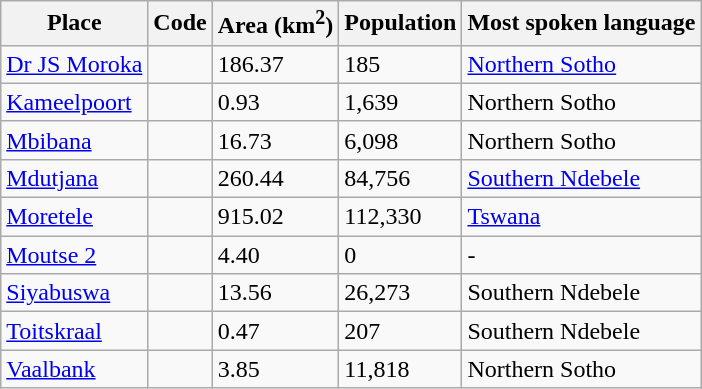<table class="wikitable sortable">
<tr>
<th>Place</th>
<th>Code</th>
<th>Area (km<sup>2</sup>)</th>
<th>Population</th>
<th>Most spoken language</th>
</tr>
<tr>
<td><a href='#'>Dr JS Moroka</a></td>
<td></td>
<td>186.37</td>
<td>185</td>
<td><a href='#'>Northern Sotho</a></td>
</tr>
<tr>
<td><a href='#'>Kameelpoort</a></td>
<td></td>
<td>0.93</td>
<td>1,639</td>
<td>Northern Sotho</td>
</tr>
<tr>
<td><a href='#'>Mbibana</a></td>
<td></td>
<td>16.73</td>
<td>6,098</td>
<td>Northern Sotho</td>
</tr>
<tr>
<td><a href='#'>Mdutjana</a></td>
<td></td>
<td>260.44</td>
<td>84,756</td>
<td><a href='#'>Southern Ndebele</a></td>
</tr>
<tr>
<td><a href='#'>Moretele</a></td>
<td></td>
<td>915.02</td>
<td>112,330</td>
<td><a href='#'>Tswana</a></td>
</tr>
<tr>
<td><a href='#'>Moutse 2</a></td>
<td></td>
<td>4.40</td>
<td>0</td>
<td>-</td>
</tr>
<tr>
<td><a href='#'>Siyabuswa</a></td>
<td></td>
<td>13.56</td>
<td>26,273</td>
<td>Southern Ndebele</td>
</tr>
<tr>
<td><a href='#'>Toitskraal</a></td>
<td></td>
<td>0.47</td>
<td>207</td>
<td>Southern Ndebele</td>
</tr>
<tr>
<td><a href='#'>Vaalbank</a></td>
<td></td>
<td>3.85</td>
<td>11,818</td>
<td>Northern Sotho</td>
</tr>
</table>
